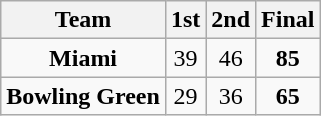<table class="wikitable" style="text-align:center">
<tr>
<th>Team</th>
<th>1st</th>
<th>2nd</th>
<th>Final</th>
</tr>
<tr>
<td><strong>Miami</strong></td>
<td>39</td>
<td>46</td>
<td><strong>85</strong></td>
</tr>
<tr>
<td><strong>Bowling Green</strong></td>
<td>29</td>
<td>36</td>
<td><strong>65</strong></td>
</tr>
</table>
